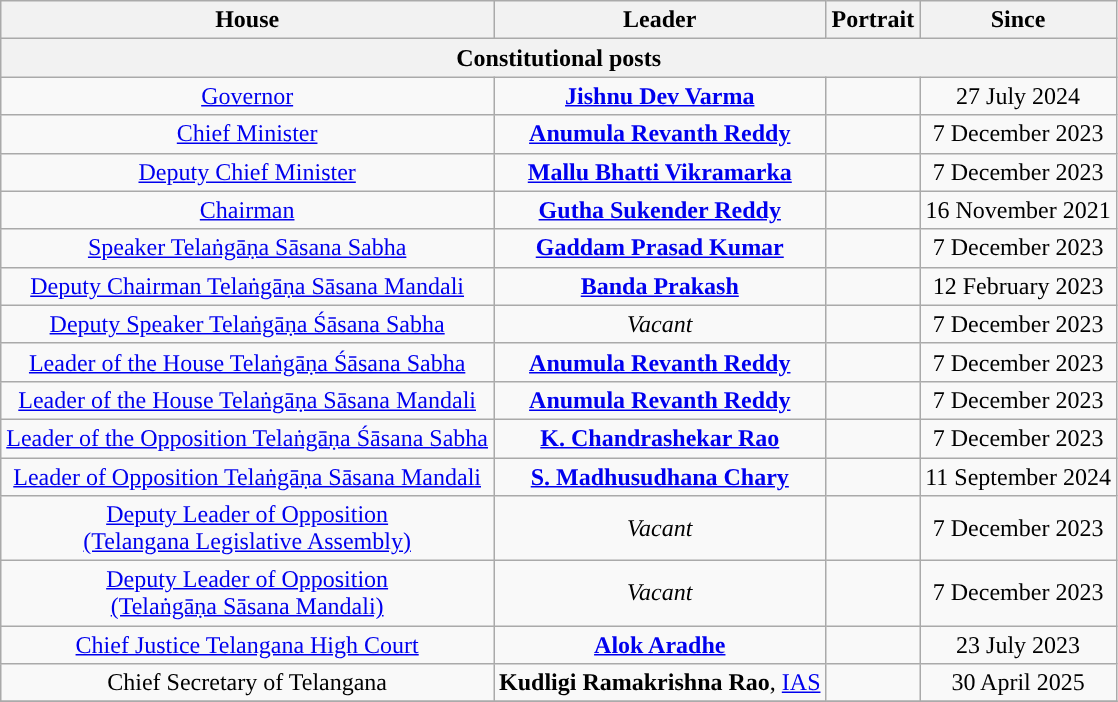<table class="wikitable" style="text-align:center">
<tr>
<th Style="background-color:">House</th>
<th Style="background-color:">Leader</th>
<th Style="background-color:">Portrait</th>
<th Style="background-color:">Since</th>
</tr>
<tr>
<th colspan=4>Constitutional posts</th>
</tr>
<tr>
<td><a href='#'>Governor</a></td>
<td><strong><a href='#'>Jishnu Dev Varma</a></strong></td>
<td></td>
<td>27 July 2024</td>
</tr>
<tr>
<td><a href='#'>Chief Minister</a></td>
<td><strong><a href='#'>Anumula Revanth Reddy</a></strong></td>
<td></td>
<td>7 December 2023</td>
</tr>
<tr>
<td><a href='#'>Deputy Chief Minister</a></td>
<td><strong><a href='#'>Mallu Bhatti Vikramarka</a></strong></td>
<td></td>
<td>7 December 2023</td>
</tr>
<tr>
<td><a href='#'>Chairman</a></td>
<td><strong><a href='#'>Gutha Sukender Reddy</a></strong></td>
<td></td>
<td>16 November 2021</td>
</tr>
<tr>
<td><a href='#'>Speaker Telaṅgāṇa Sāsana Sabha</a></td>
<td><strong><a href='#'>Gaddam Prasad Kumar</a></strong></td>
<td></td>
<td>7 December 2023</td>
</tr>
<tr>
<td><a href='#'>Deputy Chairman Telaṅgāṇa Sāsana Mandali</a></td>
<td><strong><a href='#'>Banda Prakash</a></strong></td>
<td></td>
<td>12 February 2023</td>
</tr>
<tr>
<td><a href='#'>Deputy Speaker Telaṅgāṇa Śāsana Sabha</a></td>
<td><em>Vacant</em></td>
<td></td>
<td>7 December 2023</td>
</tr>
<tr>
<td><a href='#'>Leader of the House Telaṅgāṇa Śāsana Sabha</a></td>
<td><strong><a href='#'>Anumula Revanth Reddy</a></strong></td>
<td></td>
<td>7 December 2023</td>
</tr>
<tr>
<td><a href='#'>Leader of the House Telaṅgāṇa Sāsana Mandali</a></td>
<td><strong><a href='#'>Anumula Revanth Reddy</a></strong></td>
<td></td>
<td>7 December 2023</td>
</tr>
<tr>
<td><a href='#'>Leader of the Opposition Telaṅgāṇa Śāsana Sabha</a></td>
<td><strong><a href='#'>K. Chandrashekar Rao</a></strong></td>
<td></td>
<td>7 December 2023</td>
</tr>
<tr>
<td><a href='#'>Leader of Opposition Telaṅgāṇa Sāsana Mandali</a></td>
<td><strong><a href='#'>S. Madhusudhana Chary</a></strong></td>
<td></td>
<td>11 September 2024</td>
</tr>
<tr>
<td><a href='#'>Deputy Leader of Opposition<br> (Telangana Legislative Assembly)</a></td>
<td><em>Vacant</em></td>
<td></td>
<td>7 December 2023</td>
</tr>
<tr>
<td><a href='#'>Deputy Leader of Opposition<br> (Telaṅgāṇa Sāsana Mandali)</a></td>
<td><em>Vacant</em></td>
<td></td>
<td>7 December 2023</td>
</tr>
<tr>
<td><a href='#'>Chief Justice
Telangana High Court</a></td>
<td><strong><a href='#'>Alok Aradhe</a></strong></td>
<td></td>
<td>23 July 2023</td>
</tr>
<tr>
<td>Chief Secretary of Telangana</td>
<td><strong>Kudligi Ramakrishna Rao</strong>, <a href='#'>IAS</a></td>
<td></td>
<td>30 April 2025</td>
</tr>
<tr>
</tr>
</table>
